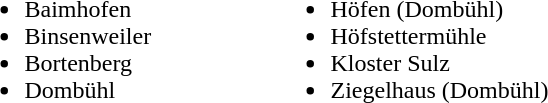<table>
<tr>
<td width="200" valign="top"><br><ul><li>Baimhofen</li><li>Binsenweiler</li><li>Bortenberg</li><li>Dombühl</li></ul></td>
<td valign="top"><br><ul><li>Höfen (Dombühl)</li><li>Höfstettermühle</li><li>Kloster Sulz</li><li>Ziegelhaus (Dombühl)</li></ul></td>
</tr>
</table>
